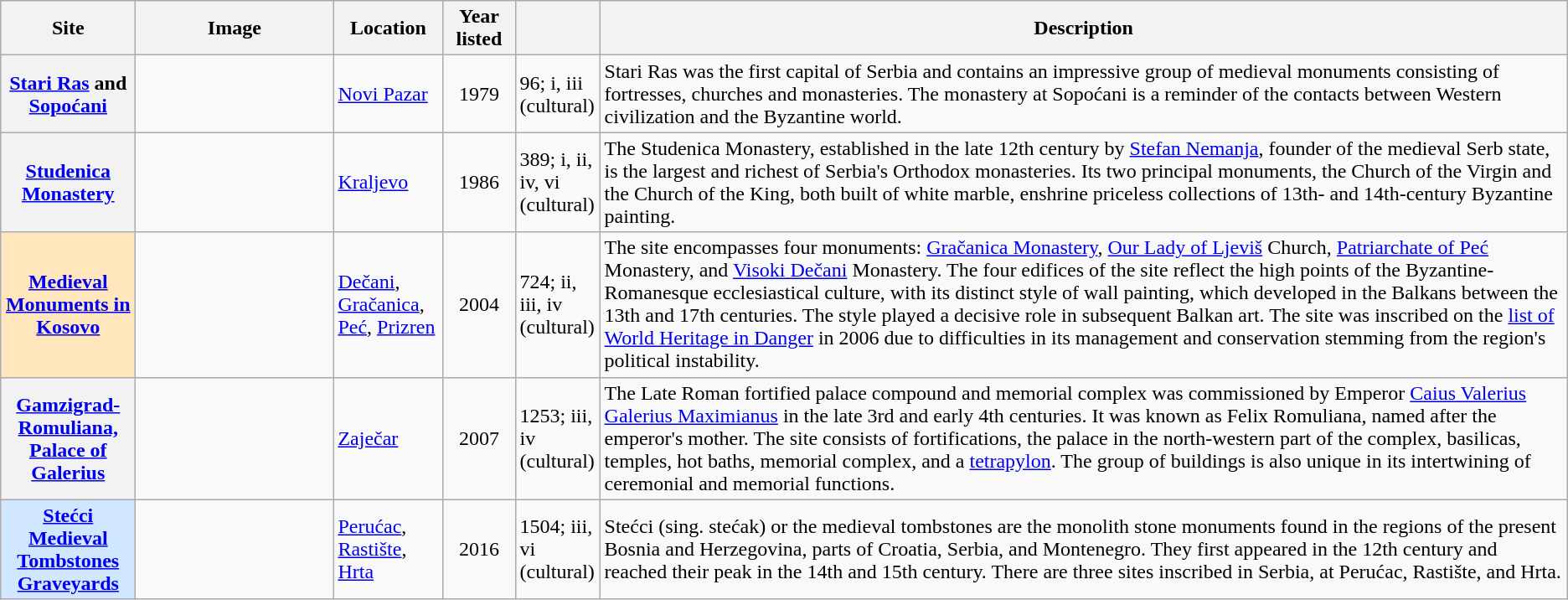<table class="wikitable sortable plainrowheaders">
<tr>
<th style="width:100px;" scope="col">Site</th>
<th class="unsortable"  style="width:150px;" scope="col">Image</th>
<th style="width:80px;" scope="col">Location</th>
<th style="width:50px;" scope="col">Year listed</th>
<th style="width:60px;" scope="col" data-sort-type="number"></th>
<th scope="col" class="unsortable">Description</th>
</tr>
<tr>
<th scope="row"><a href='#'>Stari Ras</a> and <a href='#'>Sopoćani</a></th>
<td align=center></td>
<td><a href='#'>Novi Pazar</a></td>
<td align=center>1979</td>
<td>96; i, iii (cultural)</td>
<td>Stari Ras was the first capital of Serbia and contains an impressive group of medieval monuments consisting of fortresses, churches and monasteries. The monastery at Sopoćani is a reminder of the contacts between Western civilization and the Byzantine world.</td>
</tr>
<tr>
<th scope="row"><a href='#'>Studenica Monastery</a></th>
<td align=center></td>
<td><a href='#'>Kraljevo</a></td>
<td align=center>1986</td>
<td>389; i, ii, iv, vi (cultural)</td>
<td>The Studenica Monastery, established in the late 12th century by <a href='#'>Stefan Nemanja</a>, founder of the medieval Serb state, is the largest and richest of Serbia's Orthodox monasteries. Its two principal monuments, the Church of the Virgin and the Church of the King, both built of white marble, enshrine priceless collections of 13th- and 14th-century Byzantine painting.</td>
</tr>
<tr>
<th scope="row" style="background:#ffe6bd;"><a href='#'>Medieval Monuments in Kosovo</a></th>
<td></td>
<td><a href='#'>Dečani</a>, <a href='#'>Gračanica</a>, <a href='#'>Peć</a>, <a href='#'>Prizren</a></td>
<td align=center>2004</td>
<td>724; ii, iii, iv (cultural)</td>
<td>The site encompasses four monuments: <a href='#'>Gračanica Monastery</a>, <a href='#'>Our Lady of Ljeviš</a> Church, <a href='#'>Patriarchate of Peć</a> Monastery, and <a href='#'>Visoki Dečani</a> Monastery. The four edifices of the site reflect the high points of the Byzantine-Romanesque ecclesiastical culture, with its distinct style of wall painting, which developed in the Balkans between the 13th and 17th centuries. The style played a decisive role in subsequent Balkan art. The site was inscribed on the <a href='#'>list of World Heritage in Danger</a> in 2006 due to difficulties in its management and conservation stemming from the region's political instability.</td>
</tr>
<tr>
<th scope="row"><a href='#'>Gamzigrad-Romuliana, Palace of Galerius</a></th>
<td></td>
<td><a href='#'>Zaječar</a></td>
<td align=center>2007</td>
<td>1253; iii, iv (cultural)</td>
<td>The Late Roman fortified palace compound and memorial complex was commissioned by Emperor <a href='#'>Caius Valerius Galerius Maximianus</a> in the late 3rd and early 4th centuries. It was known as Felix Romuliana, named after the emperor's mother. The site consists of fortifications, the palace in the north-western part of the complex, basilicas, temples, hot baths, memorial complex, and a <a href='#'>tetrapylon</a>. The group of buildings is also unique in its intertwining of ceremonial and memorial functions.</td>
</tr>
<tr>
<th scope="row" style="background:#D0E7FF;"><a href='#'>Stećci Medieval Tombstones Graveyards</a></th>
<td></td>
<td><a href='#'>Perućac</a>, <a href='#'>Rastište</a>, <a href='#'>Hrta</a></td>
<td align=center>2016</td>
<td>1504; iii, vi (cultural)</td>
<td>Stećci (sing. stećak) or the medieval tombstones are the monolith stone monuments found in the regions of the present Bosnia and Herzegovina, parts of Croatia, Serbia, and Montenegro. They first appeared in the 12th century and reached their peak in the 14th and 15th century. There are three sites inscribed in Serbia, at Perućac, Rastište, and Hrta.</td>
</tr>
</table>
